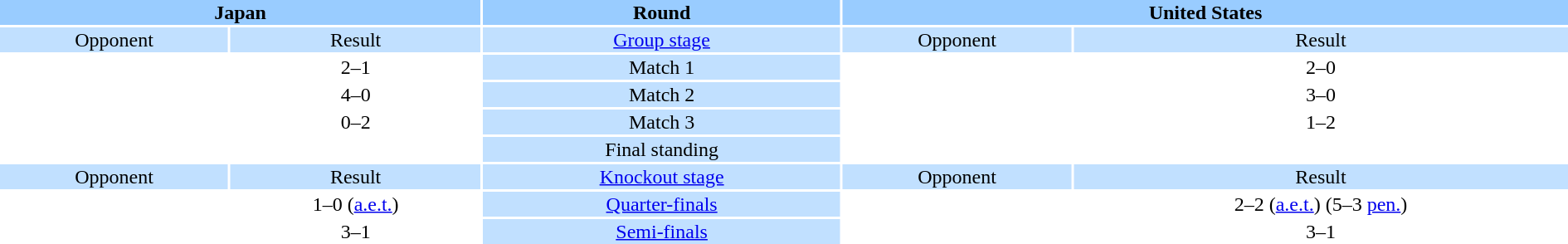<table style="width:100%; text-align:center;">
<tr style="vertical-align:top; background:#9cf;">
<th colspan=2 style="width:1*">Japan</th>
<th>Round</th>
<th colspan=2 style="width:1*">United States</th>
</tr>
<tr valign="top" bgcolor="#c1e0ff">
<td>Opponent</td>
<td>Result</td>
<td><a href='#'>Group stage</a></td>
<td>Opponent</td>
<td>Result</td>
</tr>
<tr>
<td align=left></td>
<td>2–1</td>
<td style="background:#c1e0ff;">Match 1</td>
<td align=left></td>
<td>2–0</td>
</tr>
<tr>
<td align=left></td>
<td>4–0</td>
<td style="background:#c1e0ff;">Match 2</td>
<td align=left></td>
<td>3–0</td>
</tr>
<tr>
<td align=left></td>
<td>0–2</td>
<td style="background:#c1e0ff;">Match 3</td>
<td align=left></td>
<td>1–2</td>
</tr>
<tr>
<td colspan="2" align=center><br></td>
<td bgcolor="#c1e0ff">Final standing</td>
<td colspan="2" align=center><br></td>
</tr>
<tr valign="top" bgcolor="#c1e0ff">
<td>Opponent</td>
<td>Result</td>
<td><a href='#'>Knockout stage</a></td>
<td>Opponent</td>
<td>Result</td>
</tr>
<tr>
<td align=left></td>
<td>1–0 (<a href='#'>a.e.t.</a>)</td>
<td bgcolor="#c1e0ff"><a href='#'>Quarter-finals</a></td>
<td align=left></td>
<td>2–2 (<a href='#'>a.e.t.</a>) (5–3 <a href='#'>pen.</a>)</td>
</tr>
<tr>
<td align=left></td>
<td>3–1</td>
<td bgcolor="#c1e0ff"><a href='#'>Semi-finals</a></td>
<td align=left></td>
<td>3–1</td>
</tr>
</table>
